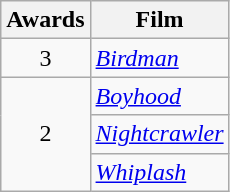<table class="wikitable">
<tr>
<th>Awards</th>
<th>Film</th>
</tr>
<tr>
<td style="text-align:center;">3</td>
<td><em><a href='#'>Birdman</a></em></td>
</tr>
<tr>
<td rowspan="3" style="text-align:center;">2</td>
<td><em><a href='#'>Boyhood</a></em></td>
</tr>
<tr>
<td><em><a href='#'>Nightcrawler</a></em></td>
</tr>
<tr>
<td><em><a href='#'>Whiplash</a></em></td>
</tr>
</table>
